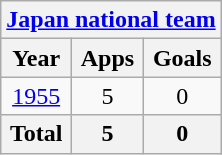<table class="wikitable" style="text-align:center">
<tr>
<th colspan=3><a href='#'>Japan national team</a></th>
</tr>
<tr>
<th>Year</th>
<th>Apps</th>
<th>Goals</th>
</tr>
<tr>
<td><a href='#'>1955</a></td>
<td>5</td>
<td>0</td>
</tr>
<tr>
<th>Total</th>
<th>5</th>
<th>0</th>
</tr>
</table>
